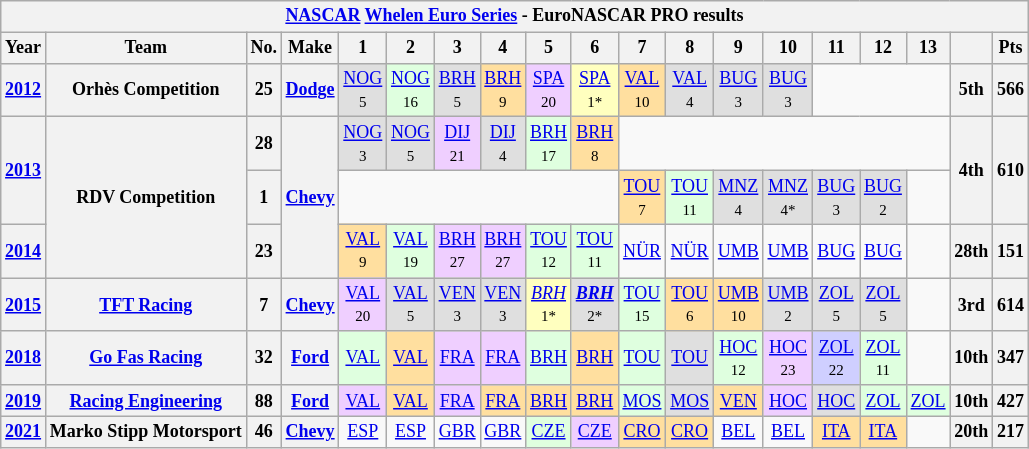<table class="wikitable" style="text-align:center; font-size:75%">
<tr>
<th colspan=21><a href='#'>NASCAR</a> <a href='#'>Whelen Euro Series</a> - EuroNASCAR PRO results</th>
</tr>
<tr>
<th>Year</th>
<th>Team</th>
<th>No.</th>
<th>Make</th>
<th>1</th>
<th>2</th>
<th>3</th>
<th>4</th>
<th>5</th>
<th>6</th>
<th>7</th>
<th>8</th>
<th>9</th>
<th>10</th>
<th>11</th>
<th>12</th>
<th>13</th>
<th></th>
<th>Pts</th>
</tr>
<tr>
<th><a href='#'>2012</a></th>
<th>Orhès Competition</th>
<th>25</th>
<th><a href='#'>Dodge</a></th>
<td style="background-color:#DFDFDF"><a href='#'>NOG</a><br><small>5</small></td>
<td style="background-color:#DFFFDF"><a href='#'>NOG</a><br><small>16</small></td>
<td style="background-color:#DFDFDF"><a href='#'>BRH</a><br><small>5</small></td>
<td style="background-color:#FFDF9F"><a href='#'>BRH</a><br><small>9</small></td>
<td style="background-color:#EFCFFF"><a href='#'>SPA</a><br><small>20</small></td>
<td style="background-color:#FFFFBF"><a href='#'>SPA</a><br><small>1*</small></td>
<td style="background-color:#FFDF9F"><a href='#'>VAL</a><br><small>10</small></td>
<td style="background-color:#DFDFDF"><a href='#'>VAL</a><br><small>4</small></td>
<td style="background-color:#DFDFDF"><a href='#'>BUG</a><br><small>3</small></td>
<td style="background-color:#DFDFDF"><a href='#'>BUG</a><br><small>3</small></td>
<td colspan=3></td>
<th>5th</th>
<th>566</th>
</tr>
<tr>
<th rowspan=2><a href='#'>2013</a></th>
<th rowspan=3>RDV Competition</th>
<th>28</th>
<th rowspan=3><a href='#'>Chevy</a></th>
<td style="background-color:#DFDFDF"><a href='#'>NOG</a><br><small>3</small></td>
<td style="background-color:#DFDFDF"><a href='#'>NOG</a><br><small>5</small></td>
<td style="background-color:#EFCFFF"><a href='#'>DIJ</a><br><small>21</small></td>
<td style="background-color:#DFDFDF"><a href='#'>DIJ</a><br><small>4</small></td>
<td style="background-color:#DFFFDF"><a href='#'>BRH</a><br><small>17</small></td>
<td style="background-color:#FFDF9F"><a href='#'>BRH</a><br><small>8</small></td>
<td colspan=7></td>
<th rowspan=2>4th</th>
<th rowspan=2>610</th>
</tr>
<tr>
<th>1</th>
<td colspan=6></td>
<td style="background-color:#FFDF9F"><a href='#'>TOU</a><br><small>7</small></td>
<td style="background-color:#DFFFDF"><a href='#'>TOU</a><br><small>11</small></td>
<td style="background-color:#DFDFDF"><a href='#'>MNZ</a><br><small>4</small></td>
<td style="background-color:#DFDFDF"><a href='#'>MNZ</a><br><small>4*</small></td>
<td style="background-color:#DFDFDF"><a href='#'>BUG</a><br><small>3</small></td>
<td style="background-color:#DFDFDF"><a href='#'>BUG</a><br><small>2</small></td>
<td></td>
</tr>
<tr>
<th><a href='#'>2014</a></th>
<th>23</th>
<td style="background-color:#FFDF9F"><a href='#'>VAL</a><br><small>9</small></td>
<td style="background-color:#DFFFDF"><a href='#'>VAL</a><br><small>19</small></td>
<td style="background-color:#EFCFFF"><a href='#'>BRH</a><br><small>27</small></td>
<td style="background-color:#EFCFFF"><a href='#'>BRH</a><br><small>27</small></td>
<td style="background-color:#DFFFDF"><a href='#'>TOU</a><br><small>12</small></td>
<td style="background-color:#DFFFDF"><a href='#'>TOU</a><br><small>11</small></td>
<td><a href='#'>NÜR</a></td>
<td><a href='#'>NÜR</a></td>
<td><a href='#'>UMB</a></td>
<td><a href='#'>UMB</a></td>
<td><a href='#'>BUG</a></td>
<td><a href='#'>BUG</a></td>
<td></td>
<th>28th</th>
<th>151</th>
</tr>
<tr>
<th><a href='#'>2015</a></th>
<th><a href='#'>TFT Racing</a></th>
<th>7</th>
<th><a href='#'>Chevy</a></th>
<td style="background-color:#EFCFFF"><a href='#'>VAL</a><br><small>20</small></td>
<td style="background-color:#DFDFDF"><a href='#'>VAL</a><br><small>5</small></td>
<td style="background-color:#DFDFDF"><a href='#'>VEN</a><br><small>3</small></td>
<td style="background-color:#DFDFDF"><a href='#'>VEN</a><br><small>3</small></td>
<td style="background-color:#FFFFBF"><em><a href='#'>BRH</a></em><br><small>1*</small></td>
<td style="background-color:#DFDFDF"><strong><em><a href='#'>BRH</a></em></strong><br><small>2*</small></td>
<td style="background-color:#DFFFDF"><a href='#'>TOU</a><br><small>15</small></td>
<td style="background-color:#FFDF9F"><a href='#'>TOU</a><br><small>6</small></td>
<td style="background-color:#FFDF9F"><a href='#'>UMB</a><br><small>10</small></td>
<td style="background-color:#DFDFDF"><a href='#'>UMB</a><br><small>2</small></td>
<td style="background-color:#DFDFDF"><a href='#'>ZOL</a><br><small>5</small></td>
<td style="background-color:#DFDFDF"><a href='#'>ZOL</a><br><small>5</small></td>
<td></td>
<th>3rd</th>
<th>614</th>
</tr>
<tr>
<th><a href='#'>2018</a></th>
<th><a href='#'>Go Fas Racing</a></th>
<th>32</th>
<th><a href='#'>Ford</a></th>
<td style="background-color:#DFFFDF"><a href='#'>VAL</a><br></td>
<td style="background-color:#FFDF9F"><a href='#'>VAL</a><br></td>
<td style="background-color:#EFCFFF"><a href='#'>FRA</a><br></td>
<td style="background-color:#EFCFFF"><a href='#'>FRA</a><br></td>
<td style="background-color:#DFFFDF"><a href='#'>BRH</a><br></td>
<td style="background-color:#FFDF9F"><a href='#'>BRH</a><br></td>
<td style="background-color:#DFFFDF"><a href='#'>TOU</a><br></td>
<td style="background-color:#DFDFDF"><a href='#'>TOU</a><br></td>
<td style="background-color:#DFFFDF"><a href='#'>HOC</a><br><small>12</small></td>
<td style="background-color:#EFCFFF"><a href='#'>HOC</a><br><small>23</small></td>
<td style="background-color:#CFCFFF"><a href='#'>ZOL</a><br><small>22</small></td>
<td style="background-color:#DFFFDF"><a href='#'>ZOL</a><br><small>11</small></td>
<td></td>
<th>10th</th>
<th>347</th>
</tr>
<tr>
<th><a href='#'>2019</a></th>
<th><a href='#'>Racing Engineering</a></th>
<th>88</th>
<th><a href='#'>Ford</a></th>
<td style="background-color:#EFCFFF"><a href='#'>VAL</a><br></td>
<td style="background-color:#FFDF9F"><a href='#'>VAL</a><br></td>
<td style="background-color:#EFCFFF"><a href='#'>FRA</a><br></td>
<td style="background-color:#FFDF9F"><a href='#'>FRA</a><br></td>
<td style="background-color:#FFDF9F"><a href='#'>BRH</a><br></td>
<td style="background-color:#FFDF9F"><a href='#'>BRH</a><br></td>
<td style="background-color:#DFFFDF"><a href='#'>MOS</a><br></td>
<td style="background-color:#DFDFDF"><a href='#'>MOS</a><br></td>
<td style="background-color:#FFDF9F"><a href='#'>VEN</a><br></td>
<td style="background-color:#EFCFFF"><a href='#'>HOC</a><br></td>
<td style="background-color:#DFDFDF"><a href='#'>HOC</a><br></td>
<td style="background-color:#DFFFDF"><a href='#'>ZOL</a><br></td>
<td style="background-color:#DFFFDF"><a href='#'>ZOL</a><br></td>
<th>10th</th>
<th>427</th>
</tr>
<tr>
<th><a href='#'>2021</a></th>
<th>Marko Stipp Motorsport</th>
<th>46</th>
<th><a href='#'>Chevy</a></th>
<td><a href='#'>ESP</a></td>
<td><a href='#'>ESP</a></td>
<td><a href='#'>GBR</a></td>
<td><a href='#'>GBR</a></td>
<td style="background-color:#DFFFDF"><a href='#'>CZE</a><br></td>
<td style="background-color:#EFCFFF"><a href='#'>CZE</a><br></td>
<td style="background-color:#FFDF9F"><a href='#'>CRO</a><br></td>
<td style="background-color:#FFDF9F"><a href='#'>CRO</a><br></td>
<td><a href='#'>BEL</a></td>
<td><a href='#'>BEL</a></td>
<td style="background-color:#FFDF9F"><a href='#'>ITA</a><br></td>
<td style="background-color:#FFDF9F"><a href='#'>ITA</a><br></td>
<td></td>
<th>20th</th>
<th>217</th>
</tr>
</table>
